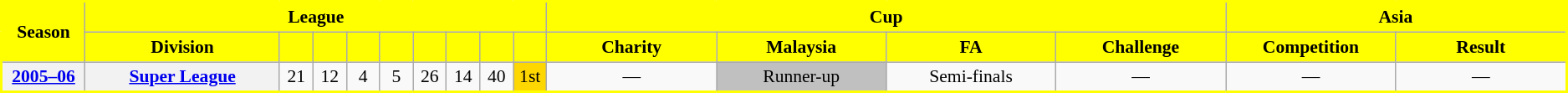<table class="wikitable" style="border:2px solid yellow; font-size:90%; text-align:center;">
<tr>
<th rowspan="2" style="background:yellow; color:black;" width="60">Season</th>
<th colspan="9" style="background:yellow; color:black;">League</th>
<th colspan="4" style="background:yellow; color:black;">Cup</th>
<th colspan="2" style="background:yellow; color:black;">Asia</th>
</tr>
<tr>
<th style="background:yellow; color:black;" width="150">Division</th>
<th style="background:yellow; color:black;" width="20"></th>
<th style="background:yellow; color:black;" width="20"></th>
<th style="background:yellow; color:black;" width="20"></th>
<th style="background:yellow; color:black;" width="20"></th>
<th style="background:yellow; color:black;" width="20"></th>
<th style="background:yellow; color:black;" width="20"></th>
<th style="background:yellow; color:black;" width="20"></th>
<th style="background:yellow; color:black;" width="20"></th>
<th style="background:yellow; color:black;" width="130">Charity</th>
<th style="background:yellow; color:black;" width="130">Malaysia</th>
<th style="background:yellow; color:black;" width="130">FA</th>
<th style="background:yellow; color:black;" width="130">Challenge</th>
<th style="background:yellow; color:black;" width="130">Competition</th>
<th style="background:yellow; color:black;" width="130">Result</th>
</tr>
<tr>
<th><a href='#'>2005–06</a></th>
<th><a href='#'>Super League</a></th>
<td>21</td>
<td>12</td>
<td>4</td>
<td>5</td>
<td>26</td>
<td>14</td>
<td>40</td>
<td style="background:gold;">1st</td>
<td>—</td>
<td style="background:silver;">Runner-up</td>
<td>Semi-finals</td>
<td>—</td>
<td>—</td>
<td>—</td>
</tr>
<tr>
</tr>
</table>
